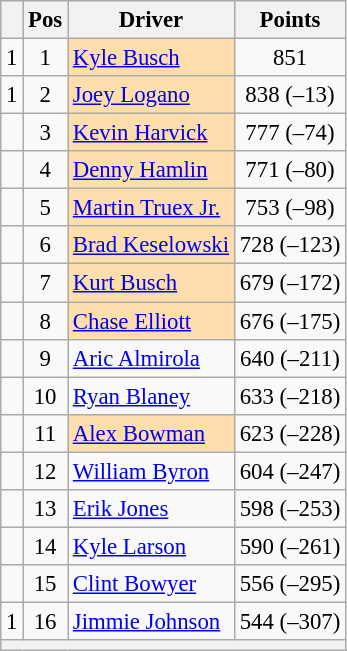<table class="wikitable" style="font-size: 95%">
<tr>
<th></th>
<th>Pos</th>
<th>Driver</th>
<th>Points</th>
</tr>
<tr>
<td align="left"> 1</td>
<td style="text-align:center;">1</td>
<td style="background:#FFDEAD;"><a href='#'>Kyle Busch</a></td>
<td style="text-align:center;">851</td>
</tr>
<tr>
<td align="left"> 1</td>
<td style="text-align:center;">2</td>
<td style="background:#FFDEAD;"><a href='#'>Joey Logano</a></td>
<td style="text-align:center;">838 (–13)</td>
</tr>
<tr>
<td align="left"></td>
<td style="text-align:center;">3</td>
<td style="background:#FFDEAD;"><a href='#'>Kevin Harvick</a></td>
<td style="text-align:center;">777 (–74)</td>
</tr>
<tr>
<td align="left"></td>
<td style="text-align:center;">4</td>
<td style="background:#FFDEAD;"><a href='#'>Denny Hamlin</a></td>
<td style="text-align:center;">771 (–80)</td>
</tr>
<tr>
<td align="left"></td>
<td style="text-align:center;">5</td>
<td style="background:#FFDEAD;"><a href='#'>Martin Truex Jr.</a></td>
<td style="text-align:center;">753 (–98)</td>
</tr>
<tr>
<td align="left"></td>
<td style="text-align:center;">6</td>
<td style="background:#FFDEAD;"><a href='#'>Brad Keselowski</a></td>
<td style="text-align:center;">728 (–123)</td>
</tr>
<tr>
<td align="left"></td>
<td style="text-align:center;">7</td>
<td style="background:#FFDEAD;"><a href='#'>Kurt Busch</a></td>
<td style="text-align:center;">679 (–172)</td>
</tr>
<tr>
<td align="left"></td>
<td style="text-align:center;">8</td>
<td style="background:#FFDEAD;"><a href='#'>Chase Elliott</a></td>
<td style="text-align:center;">676 (–175)</td>
</tr>
<tr>
<td align="left"></td>
<td style="text-align:center;">9</td>
<td><a href='#'>Aric Almirola</a></td>
<td style="text-align:center;">640 (–211)</td>
</tr>
<tr>
<td align="left"></td>
<td style="text-align:center;">10</td>
<td><a href='#'>Ryan Blaney</a></td>
<td style="text-align:center;">633 (–218)</td>
</tr>
<tr>
<td align="left"></td>
<td style="text-align:center;">11</td>
<td style="background:#FFDEAD;"><a href='#'>Alex Bowman</a></td>
<td style="text-align:center;">623 (–228)</td>
</tr>
<tr>
<td align="left"></td>
<td style="text-align:center;">12</td>
<td><a href='#'>William Byron</a></td>
<td style="text-align:center;">604 (–247)</td>
</tr>
<tr>
<td align="left"></td>
<td style="text-align:center;">13</td>
<td><a href='#'>Erik Jones</a></td>
<td style="text-align:center;">598 (–253)</td>
</tr>
<tr>
<td align="left"></td>
<td style="text-align:center;">14</td>
<td><a href='#'>Kyle Larson</a></td>
<td style="text-align:center;">590 (–261)</td>
</tr>
<tr>
<td align="left"></td>
<td style="text-align:center;">15</td>
<td><a href='#'>Clint Bowyer</a></td>
<td style="text-align:center;">556 (–295)</td>
</tr>
<tr>
<td align="left"> 1</td>
<td style="text-align:center;">16</td>
<td><a href='#'>Jimmie Johnson</a></td>
<td style="text-align:center;">544 (–307)</td>
</tr>
<tr class="sortbottom">
<th colspan="9"></th>
</tr>
</table>
